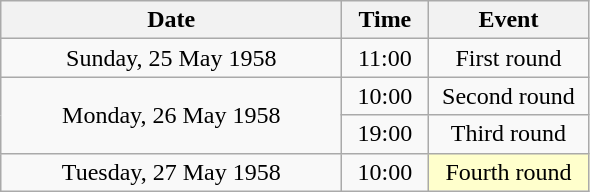<table class = "wikitable" style="text-align:center;">
<tr>
<th width=220>Date</th>
<th width=50>Time</th>
<th width=100>Event</th>
</tr>
<tr>
<td>Sunday, 25 May 1958</td>
<td>11:00</td>
<td>First round</td>
</tr>
<tr>
<td rowspan=2>Monday, 26 May 1958</td>
<td>10:00</td>
<td>Second round</td>
</tr>
<tr>
<td>19:00</td>
<td>Third round</td>
</tr>
<tr>
<td>Tuesday, 27 May 1958</td>
<td>10:00</td>
<td bgcolor=ffffcc>Fourth round</td>
</tr>
</table>
